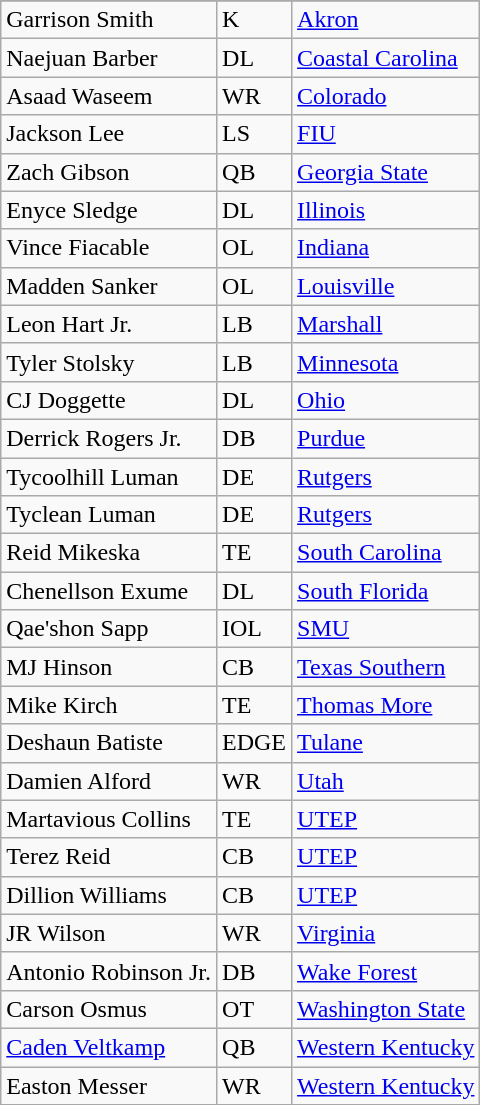<table class="wikitable sortable">
<tr>
</tr>
<tr>
<td>Garrison Smith</td>
<td>K</td>
<td><a href='#'>Akron</a></td>
</tr>
<tr>
<td>Naejuan Barber</td>
<td>DL</td>
<td><a href='#'>Coastal Carolina</a></td>
</tr>
<tr>
<td>Asaad Waseem</td>
<td>WR</td>
<td><a href='#'>Colorado</a></td>
</tr>
<tr>
<td>Jackson Lee</td>
<td>LS</td>
<td><a href='#'>FIU</a></td>
</tr>
<tr>
<td>Zach Gibson</td>
<td>QB</td>
<td><a href='#'>Georgia State</a></td>
</tr>
<tr>
<td>Enyce Sledge</td>
<td>DL</td>
<td><a href='#'>Illinois</a></td>
</tr>
<tr>
<td>Vince Fiacable</td>
<td>OL</td>
<td><a href='#'>Indiana</a></td>
</tr>
<tr>
<td>Madden Sanker</td>
<td>OL</td>
<td><a href='#'>Louisville</a></td>
</tr>
<tr>
<td>Leon Hart Jr.</td>
<td>LB</td>
<td><a href='#'>Marshall</a></td>
</tr>
<tr>
<td>Tyler Stolsky</td>
<td>LB</td>
<td><a href='#'>Minnesota</a></td>
</tr>
<tr>
<td>CJ Doggette</td>
<td>DL</td>
<td><a href='#'>Ohio</a></td>
</tr>
<tr>
<td>Derrick Rogers Jr.</td>
<td>DB</td>
<td><a href='#'>Purdue</a></td>
</tr>
<tr>
<td>Tycoolhill Luman</td>
<td>DE</td>
<td><a href='#'>Rutgers</a></td>
</tr>
<tr>
<td>Tyclean Luman</td>
<td>DE</td>
<td><a href='#'>Rutgers</a></td>
</tr>
<tr>
<td>Reid Mikeska</td>
<td>TE</td>
<td><a href='#'>South Carolina</a></td>
</tr>
<tr>
<td>Chenellson Exume</td>
<td>DL</td>
<td><a href='#'>South Florida</a></td>
</tr>
<tr>
<td>Qae'shon Sapp</td>
<td>IOL</td>
<td><a href='#'>SMU</a></td>
</tr>
<tr>
<td>MJ Hinson</td>
<td>CB</td>
<td><a href='#'>Texas Southern</a></td>
</tr>
<tr>
<td>Mike Kirch</td>
<td>TE</td>
<td><a href='#'>Thomas More</a></td>
</tr>
<tr>
<td>Deshaun Batiste</td>
<td>EDGE</td>
<td><a href='#'>Tulane</a></td>
</tr>
<tr>
<td>Damien Alford</td>
<td>WR</td>
<td><a href='#'>Utah</a></td>
</tr>
<tr>
<td>Martavious Collins</td>
<td>TE</td>
<td><a href='#'>UTEP</a></td>
</tr>
<tr>
<td>Terez Reid</td>
<td>CB</td>
<td><a href='#'>UTEP</a></td>
</tr>
<tr>
<td>Dillion Williams</td>
<td>CB</td>
<td><a href='#'>UTEP</a></td>
</tr>
<tr>
<td>JR Wilson</td>
<td>WR</td>
<td><a href='#'>Virginia</a></td>
</tr>
<tr>
<td>Antonio Robinson Jr.</td>
<td>DB</td>
<td><a href='#'>Wake Forest</a></td>
</tr>
<tr>
<td>Carson Osmus</td>
<td>OT</td>
<td><a href='#'>Washington State</a></td>
</tr>
<tr>
<td><a href='#'>Caden Veltkamp</a></td>
<td>QB</td>
<td><a href='#'>Western Kentucky</a></td>
</tr>
<tr>
<td>Easton Messer</td>
<td>WR</td>
<td><a href='#'>Western Kentucky</a></td>
</tr>
<tr>
</tr>
</table>
